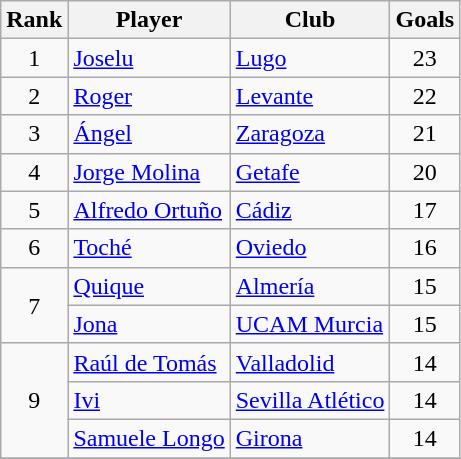<table class="wikitable" style="text-align:center">
<tr>
<th>Rank</th>
<th>Player</th>
<th>Club</th>
<th>Goals</th>
</tr>
<tr>
<td>1</td>
<td style="text-align:left;"> <a href='#'>Joselu</a></td>
<td align="left"><a href='#'>Lugo</a></td>
<td>23</td>
</tr>
<tr>
<td>2</td>
<td style="text-align:left;"> <a href='#'>Roger</a></td>
<td align="left"><a href='#'>Levante</a></td>
<td>22</td>
</tr>
<tr>
<td>3</td>
<td style="text-align:left;"> <a href='#'>Ángel</a></td>
<td align="left"><a href='#'>Zaragoza</a></td>
<td>21</td>
</tr>
<tr>
<td>4</td>
<td style="text-align:left;"> <a href='#'>Jorge Molina</a></td>
<td align="left"><a href='#'>Getafe</a></td>
<td>20</td>
</tr>
<tr>
<td>5</td>
<td style="text-align:left;"> <a href='#'>Alfredo Ortuño</a></td>
<td align="left"><a href='#'>Cádiz</a></td>
<td>17</td>
</tr>
<tr>
<td>6</td>
<td style="text-align:left;"> <a href='#'>Toché</a></td>
<td align="left"><a href='#'>Oviedo</a></td>
<td>16</td>
</tr>
<tr>
<td rowspan=2>7</td>
<td style="text-align:left;"> <a href='#'>Quique</a></td>
<td align="left"><a href='#'>Almería</a></td>
<td>15</td>
</tr>
<tr>
<td style="text-align:left;"> <a href='#'>Jona</a></td>
<td align="left"><a href='#'>UCAM Murcia</a></td>
<td>15</td>
</tr>
<tr>
<td rowspan=3>9</td>
<td style="text-align:left;"> <a href='#'>Raúl de Tomás</a></td>
<td align="left"><a href='#'>Valladolid</a></td>
<td>14</td>
</tr>
<tr>
<td style="text-align:left;"> <a href='#'>Ivi</a></td>
<td align="left"><a href='#'>Sevilla Atlético</a></td>
<td>14</td>
</tr>
<tr>
<td style="text-align:left;"> <a href='#'>Samuele Longo</a></td>
<td align="left"><a href='#'>Girona</a></td>
<td>14</td>
</tr>
<tr>
</tr>
</table>
